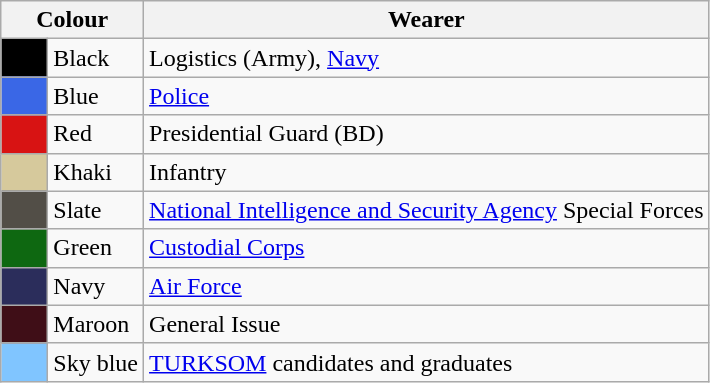<table class="wikitable">
<tr>
<th colspan="2">Colour</th>
<th>Wearer</th>
</tr>
<tr>
<td style="background:black;">      </td>
<td>Black</td>
<td>Logistics (Army), <a href='#'>Navy</a></td>
</tr>
<tr>
<td style="background:#3a67e6;"></td>
<td>Blue</td>
<td><a href='#'>Police</a></td>
</tr>
<tr>
<td style="background:#d81313;"></td>
<td>Red</td>
<td>Presidential Guard (BD)</td>
</tr>
<tr>
<td style="background:#d6c99c;"></td>
<td>Khaki</td>
<td>Infantry</td>
</tr>
<tr>
<td style="background:#524e47;"></td>
<td>Slate</td>
<td><a href='#'>National Intelligence and Security Agency</a> Special Forces</td>
</tr>
<tr>
<td style="background:#0e6811;"></td>
<td>Green</td>
<td><a href='#'>Custodial Corps</a></td>
</tr>
<tr>
<td style="background:#2b2d5b;"></td>
<td>Navy</td>
<td><a href='#'>Air Force</a></td>
</tr>
<tr>
<td style="background:#3f0e17;"></td>
<td>Maroon</td>
<td>General Issue</td>
</tr>
<tr>
<td style="background:#80c5ff;"></td>
<td>Sky blue</td>
<td><a href='#'>TURKSOM</a> candidates and graduates</td>
</tr>
</table>
